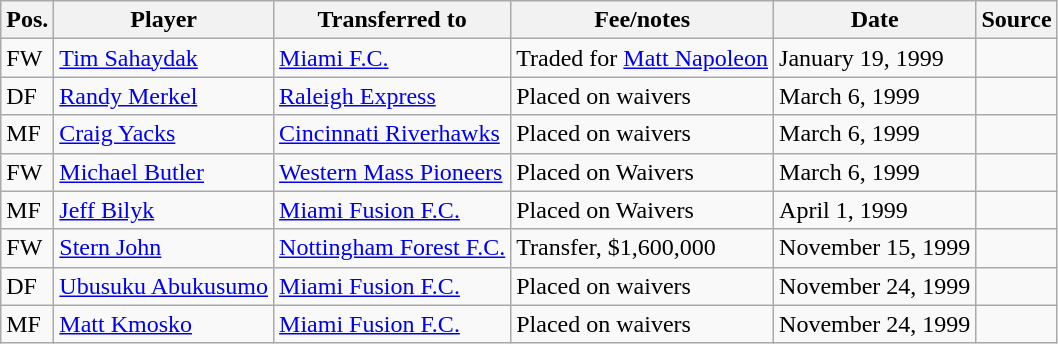<table class="wikitable sortable" style="text-align: left">
<tr>
<th><strong>Pos.</strong></th>
<th><strong>Player</strong></th>
<th><strong>Transferred to</strong></th>
<th><strong>Fee/notes</strong></th>
<th><strong>Date</strong></th>
<th><strong>Source</strong></th>
</tr>
<tr>
<td>FW</td>
<td> <a href='#'>Tim Sahaydak</a></td>
<td> <a href='#'>Miami F.C.</a></td>
<td>Traded for <a href='#'>Matt Napoleon</a></td>
<td>January 19, 1999</td>
<td align=center></td>
</tr>
<tr>
<td>DF</td>
<td> <a href='#'>Randy Merkel</a></td>
<td> <a href='#'>Raleigh Express</a></td>
<td>Placed on waivers</td>
<td>March 6, 1999</td>
<td align=center></td>
</tr>
<tr>
<td>MF</td>
<td> <a href='#'>Craig Yacks</a></td>
<td> <a href='#'>Cincinnati Riverhawks</a></td>
<td>Placed on waivers</td>
<td>March 6, 1999</td>
<td align=center></td>
</tr>
<tr>
<td>FW</td>
<td> <a href='#'>Michael Butler</a></td>
<td> <a href='#'>Western Mass Pioneers</a></td>
<td>Placed on Waivers</td>
<td>March 6, 1999</td>
<td align=center></td>
</tr>
<tr>
<td>MF</td>
<td> <a href='#'>Jeff Bilyk</a></td>
<td> <a href='#'>Miami Fusion F.C.</a></td>
<td>Placed on Waivers</td>
<td>April 1, 1999</td>
<td align=center></td>
</tr>
<tr>
<td>FW</td>
<td> <a href='#'>Stern John</a></td>
<td> <a href='#'>Nottingham Forest F.C.</a></td>
<td>Transfer, $1,600,000</td>
<td>November 15, 1999</td>
<td align=center></td>
</tr>
<tr>
<td>DF</td>
<td> <a href='#'>Ubusuku Abukusumo</a></td>
<td> <a href='#'>Miami Fusion F.C.</a></td>
<td>Placed on waivers</td>
<td>November 24, 1999</td>
<td align=center></td>
</tr>
<tr>
<td>MF</td>
<td> <a href='#'>Matt Kmosko</a></td>
<td> <a href='#'>Miami Fusion F.C.</a></td>
<td>Placed on waivers</td>
<td>November 24, 1999</td>
<td align=center></td>
</tr>
</table>
